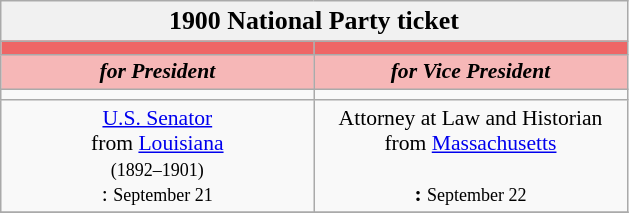<table class="wikitable" style="font-size:90%; text-align:center;">
<tr>
<td style="background:#f1f1f1;" colspan="30"><big><strong>1900 National Party ticket</strong></big></td>
</tr>
<tr>
<th style="width:3em; font-size:135%; background:#EE6666; width:200px;"><a href='#'></a></th>
<th style="width:3em; font-size:135%; background:#EE6666; width:200px;"><a href='#'></a></th>
</tr>
<tr>
<td style="width:3em; font-size:100%; color:#000; background:#F6B7B7; width:200px;"><strong><em>for President</em></strong></td>
<td style="width:3em; font-size:100%; color:#000; background:#F6B7B7; width:200px;"><strong><em>for Vice President</em></strong></td>
</tr>
<tr>
<td></td>
<td></td>
</tr>
<tr>
<td><a href='#'>U.S. Senator</a><br>from <a href='#'>Louisiana</a><br><small>(1892–1901)</small><br><strong></strong>: <small>September 21</small></td>
<td>Attorney at Law and Historian<br>from <a href='#'>Massachusetts</a><br><br><strong>: </strong><small>September 22</small></td>
</tr>
<tr>
</tr>
</table>
